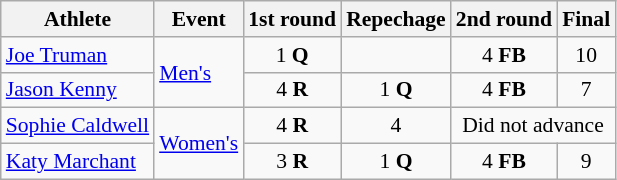<table class=wikitable style=font-size:90%;text-align:center>
<tr>
<th>Athlete</th>
<th>Event</th>
<th>1st round</th>
<th>Repechage</th>
<th>2nd round</th>
<th>Final</th>
</tr>
<tr>
<td align=left><a href='#'>Joe Truman</a></td>
<td align=left rowspan=2><a href='#'>Men's</a></td>
<td>1 <strong>Q</strong></td>
<td></td>
<td>4 <strong>FB</strong></td>
<td>10</td>
</tr>
<tr>
<td align=left><a href='#'>Jason Kenny</a></td>
<td>4 <strong>R</strong></td>
<td>1 <strong>Q</strong></td>
<td>4 <strong>FB</strong></td>
<td>7</td>
</tr>
<tr>
<td align=left><a href='#'>Sophie Caldwell</a></td>
<td align=left rowspan=2><a href='#'>Women's</a></td>
<td>4 <strong>R</strong></td>
<td>4</td>
<td colspan=2>Did not advance</td>
</tr>
<tr>
<td align=left><a href='#'>Katy Marchant</a></td>
<td>3 <strong>R</strong></td>
<td>1 <strong>Q</strong></td>
<td>4 <strong>FB</strong></td>
<td>9</td>
</tr>
</table>
